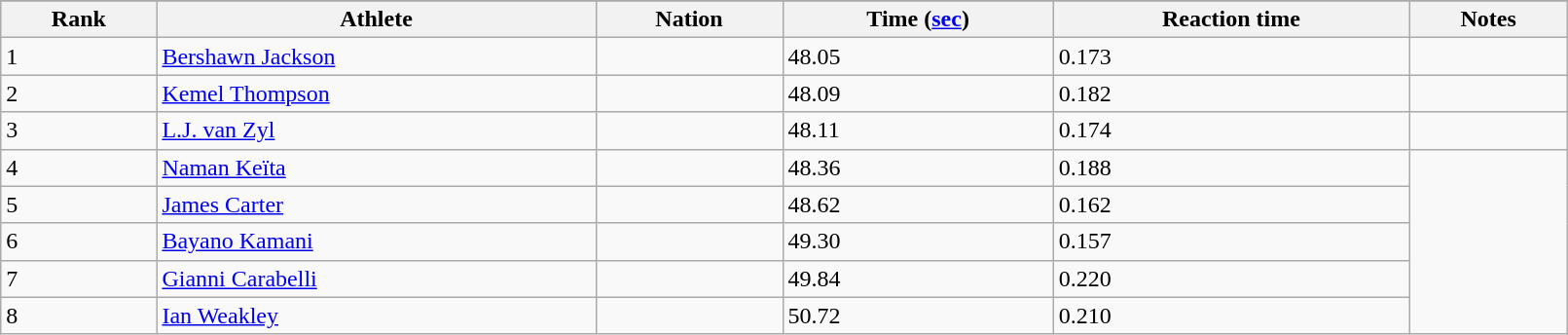<table class="wikitable" width=85%>
<tr>
</tr>
<tr>
<th>Rank</th>
<th>Athlete</th>
<th>Nation</th>
<th>Time (<a href='#'>sec</a>)</th>
<th>Reaction time</th>
<th>Notes</th>
</tr>
<tr>
<td>1</td>
<td><a href='#'>Bershawn Jackson</a></td>
<td></td>
<td>48.05</td>
<td>0.173</td>
</tr>
<tr>
<td>2</td>
<td><a href='#'>Kemel Thompson</a></td>
<td></td>
<td>48.09</td>
<td>0.182</td>
<td></td>
</tr>
<tr>
<td>3</td>
<td><a href='#'>L.J. van Zyl</a></td>
<td></td>
<td>48.11</td>
<td>0.174</td>
<td></td>
</tr>
<tr>
<td>4</td>
<td><a href='#'>Naman Keïta</a></td>
<td></td>
<td>48.36</td>
<td>0.188</td>
</tr>
<tr>
<td>5</td>
<td><a href='#'>James Carter</a></td>
<td></td>
<td>48.62</td>
<td>0.162</td>
</tr>
<tr>
<td>6</td>
<td><a href='#'>Bayano Kamani</a></td>
<td></td>
<td>49.30</td>
<td>0.157</td>
</tr>
<tr>
<td>7</td>
<td><a href='#'>Gianni Carabelli</a></td>
<td></td>
<td>49.84</td>
<td>0.220</td>
</tr>
<tr>
<td>8</td>
<td><a href='#'>Ian Weakley</a></td>
<td></td>
<td>50.72</td>
<td>0.210</td>
</tr>
</table>
